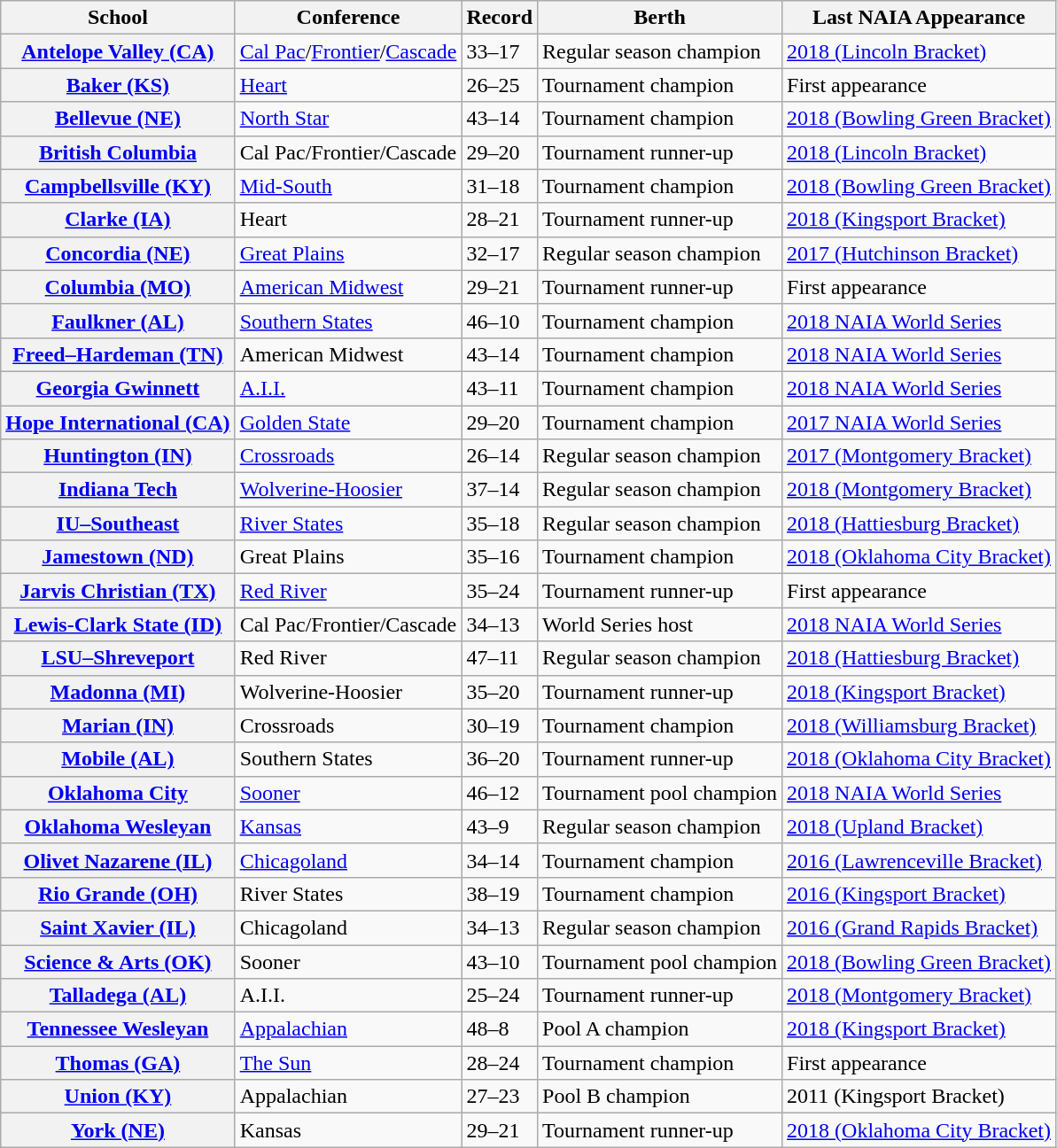<table class = "wikitable sortable plainrowheaders">
<tr>
<th>School</th>
<th>Conference</th>
<th>Record</th>
<th>Berth</th>
<th>Last NAIA Appearance</th>
</tr>
<tr>
<th scope="row"><a href='#'>Antelope Valley (CA)</a></th>
<td><a href='#'>Cal Pac</a>/<a href='#'>Frontier</a>/<a href='#'>Cascade</a></td>
<td>33–17</td>
<td>Regular season champion</td>
<td><a href='#'>2018 (Lincoln Bracket)</a></td>
</tr>
<tr>
<th scope="row"><a href='#'>Baker (KS)</a></th>
<td><a href='#'>Heart</a></td>
<td>26–25</td>
<td>Tournament champion</td>
<td>First appearance</td>
</tr>
<tr>
<th scope="row"><a href='#'>Bellevue (NE)</a></th>
<td><a href='#'>North Star</a></td>
<td>43–14</td>
<td>Tournament champion</td>
<td><a href='#'>2018 (Bowling Green Bracket)</a></td>
</tr>
<tr>
<th scope="row"><a href='#'>British Columbia</a></th>
<td>Cal Pac/Frontier/Cascade</td>
<td>29–20</td>
<td>Tournament runner-up</td>
<td><a href='#'>2018 (Lincoln Bracket)</a></td>
</tr>
<tr>
<th scope="row"><a href='#'>Campbellsville (KY)</a></th>
<td><a href='#'>Mid-South</a></td>
<td>31–18</td>
<td>Tournament champion</td>
<td><a href='#'>2018 (Bowling Green Bracket)</a></td>
</tr>
<tr>
<th scope="row"><a href='#'>Clarke (IA)</a></th>
<td>Heart</td>
<td>28–21</td>
<td>Tournament runner-up</td>
<td><a href='#'>2018 (Kingsport Bracket)</a></td>
</tr>
<tr>
<th scope="row"><a href='#'>Concordia (NE)</a></th>
<td><a href='#'>Great Plains</a></td>
<td>32–17</td>
<td>Regular season champion</td>
<td><a href='#'>2017 (Hutchinson Bracket)</a></td>
</tr>
<tr>
<th scope="row"><a href='#'>Columbia (MO)</a></th>
<td><a href='#'>American Midwest</a></td>
<td>29–21</td>
<td>Tournament runner-up</td>
<td>First appearance</td>
</tr>
<tr>
<th scope="row"><a href='#'>Faulkner (AL)</a></th>
<td><a href='#'>Southern States</a></td>
<td>46–10</td>
<td>Tournament champion</td>
<td><a href='#'>2018 NAIA World Series</a></td>
</tr>
<tr>
<th scope="row"><a href='#'>Freed–Hardeman (TN)</a></th>
<td>American Midwest</td>
<td>43–14</td>
<td>Tournament champion</td>
<td><a href='#'>2018 NAIA World Series</a></td>
</tr>
<tr>
<th scope="row"><a href='#'>Georgia Gwinnett</a></th>
<td><a href='#'>A.I.I.</a></td>
<td>43–11</td>
<td>Tournament champion</td>
<td><a href='#'>2018 NAIA World Series</a></td>
</tr>
<tr>
<th scope="row"><a href='#'>Hope International (CA)</a></th>
<td><a href='#'>Golden State</a></td>
<td>29–20</td>
<td>Tournament champion</td>
<td><a href='#'>2017 NAIA World Series</a></td>
</tr>
<tr>
<th scope="row"><a href='#'>Huntington (IN)</a></th>
<td><a href='#'>Crossroads</a></td>
<td>26–14</td>
<td>Regular season champion</td>
<td><a href='#'>2017 (Montgomery Bracket)</a></td>
</tr>
<tr>
<th scope="row"><a href='#'>Indiana Tech</a></th>
<td><a href='#'>Wolverine-Hoosier</a></td>
<td>37–14</td>
<td>Regular season champion</td>
<td><a href='#'>2018 (Montgomery Bracket)</a></td>
</tr>
<tr>
<th scope="row"><a href='#'>IU–Southeast</a></th>
<td><a href='#'>River States</a></td>
<td>35–18</td>
<td>Regular season champion</td>
<td><a href='#'>2018 (Hattiesburg Bracket)</a></td>
</tr>
<tr>
<th scope="row"><a href='#'>Jamestown (ND)</a></th>
<td>Great Plains</td>
<td>35–16</td>
<td>Tournament champion</td>
<td><a href='#'>2018 (Oklahoma City Bracket)</a></td>
</tr>
<tr>
<th scope="row"><a href='#'>Jarvis Christian (TX)</a></th>
<td><a href='#'>Red River</a></td>
<td>35–24</td>
<td>Tournament runner-up</td>
<td>First appearance</td>
</tr>
<tr>
<th scope="row"><a href='#'>Lewis-Clark State (ID)</a></th>
<td>Cal Pac/Frontier/Cascade</td>
<td>34–13</td>
<td>World Series host</td>
<td><a href='#'>2018 NAIA World Series</a></td>
</tr>
<tr>
<th scope="row"><a href='#'>LSU–Shreveport</a></th>
<td>Red River</td>
<td>47–11</td>
<td>Regular season champion</td>
<td><a href='#'>2018 (Hattiesburg Bracket)</a></td>
</tr>
<tr>
<th scope="row"><a href='#'>Madonna (MI)</a></th>
<td>Wolverine-Hoosier</td>
<td>35–20</td>
<td>Tournament runner-up</td>
<td><a href='#'>2018 (Kingsport Bracket)</a></td>
</tr>
<tr>
<th scope="row"><a href='#'>Marian (IN)</a></th>
<td>Crossroads</td>
<td>30–19</td>
<td>Tournament champion</td>
<td><a href='#'>2018 (Williamsburg Bracket)</a></td>
</tr>
<tr>
<th scope="row"><a href='#'>Mobile (AL)</a></th>
<td>Southern States</td>
<td>36–20</td>
<td>Tournament runner-up</td>
<td><a href='#'>2018 (Oklahoma City Bracket)</a></td>
</tr>
<tr>
<th scope="row"><a href='#'>Oklahoma City</a></th>
<td><a href='#'>Sooner</a></td>
<td>46–12</td>
<td>Tournament pool champion</td>
<td><a href='#'>2018 NAIA World Series</a></td>
</tr>
<tr>
<th scope="row"><a href='#'>Oklahoma Wesleyan</a></th>
<td><a href='#'>Kansas</a></td>
<td>43–9</td>
<td>Regular season champion</td>
<td><a href='#'>2018 (Upland Bracket)</a></td>
</tr>
<tr>
<th scope="row"><a href='#'>Olivet Nazarene (IL)</a></th>
<td><a href='#'>Chicagoland</a></td>
<td>34–14</td>
<td>Tournament champion</td>
<td><a href='#'>2016 (Lawrenceville Bracket)</a></td>
</tr>
<tr>
<th scope="row"><a href='#'>Rio Grande (OH)</a></th>
<td>River States</td>
<td>38–19</td>
<td>Tournament champion</td>
<td><a href='#'>2016 (Kingsport Bracket)</a></td>
</tr>
<tr>
<th scope="row"><a href='#'>Saint Xavier (IL)</a></th>
<td>Chicagoland</td>
<td>34–13</td>
<td>Regular season champion</td>
<td><a href='#'>2016 (Grand Rapids Bracket)</a></td>
</tr>
<tr>
<th scope="row"><a href='#'>Science & Arts (OK)</a></th>
<td>Sooner</td>
<td>43–10</td>
<td>Tournament pool champion</td>
<td><a href='#'>2018 (Bowling Green Bracket)</a></td>
</tr>
<tr>
<th scope="row"><a href='#'>Talladega (AL)</a></th>
<td>A.I.I.</td>
<td>25–24</td>
<td>Tournament runner-up</td>
<td><a href='#'>2018 (Montgomery Bracket)</a></td>
</tr>
<tr>
<th scope="row"><a href='#'>Tennessee Wesleyan</a></th>
<td><a href='#'>Appalachian</a></td>
<td>48–8</td>
<td>Pool A champion</td>
<td><a href='#'>2018 (Kingsport Bracket)</a></td>
</tr>
<tr>
<th scope="row"><a href='#'>Thomas (GA)</a></th>
<td><a href='#'>The Sun</a></td>
<td>28–24</td>
<td>Tournament champion</td>
<td>First appearance</td>
</tr>
<tr>
<th scope="row"><a href='#'>Union (KY)</a></th>
<td>Appalachian</td>
<td>27–23</td>
<td>Pool B champion</td>
<td>2011 (Kingsport Bracket)</td>
</tr>
<tr>
<th scope="row"><a href='#'>York (NE)</a></th>
<td>Kansas</td>
<td>29–21</td>
<td>Tournament runner-up</td>
<td><a href='#'>2018 (Oklahoma City Bracket)</a></td>
</tr>
</table>
